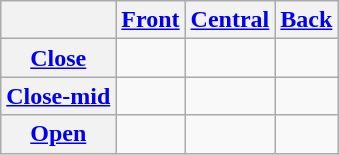<table class="wikitable" style="text-align: center;">
<tr>
<th></th>
<th><a href='#'>Front</a></th>
<th><a href='#'>Central</a></th>
<th><a href='#'>Back</a></th>
</tr>
<tr>
<th><a href='#'>Close</a></th>
<td></td>
<td></td>
<td></td>
</tr>
<tr>
<th><a href='#'>Close-mid</a></th>
<td></td>
<td></td>
<td></td>
</tr>
<tr>
<th><a href='#'>Open</a></th>
<td></td>
<td></td>
<td></td>
</tr>
</table>
